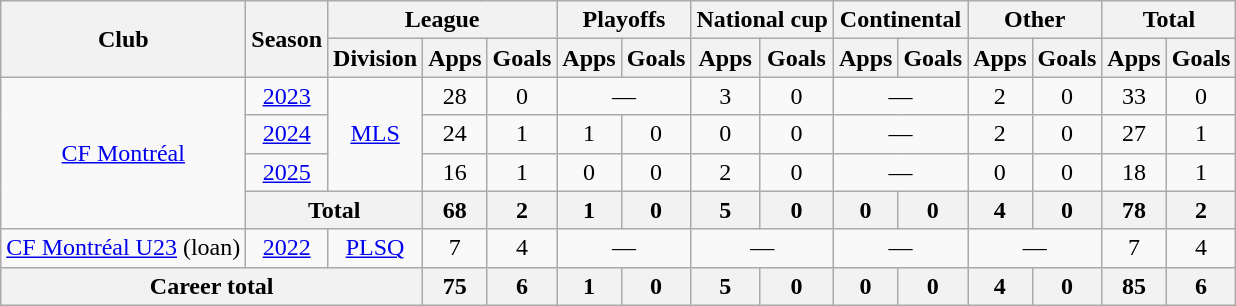<table class="wikitable" style="text-align: center;">
<tr>
<th rowspan="2">Club</th>
<th rowspan="2">Season</th>
<th colspan="3">League</th>
<th colspan="2">Playoffs</th>
<th colspan="2">National cup</th>
<th colspan="2">Continental</th>
<th colspan="2">Other</th>
<th colspan="2">Total</th>
</tr>
<tr>
<th>Division</th>
<th>Apps</th>
<th>Goals</th>
<th>Apps</th>
<th>Goals</th>
<th>Apps</th>
<th>Goals</th>
<th>Apps</th>
<th>Goals</th>
<th>Apps</th>
<th>Goals</th>
<th>Apps</th>
<th>Goals</th>
</tr>
<tr>
<td rowspan="4"><a href='#'>CF Montréal</a></td>
<td><a href='#'>2023</a></td>
<td rowspan="3"><a href='#'>MLS</a></td>
<td>28</td>
<td>0</td>
<td colspan="2">—</td>
<td>3</td>
<td>0</td>
<td colspan="2">—</td>
<td>2</td>
<td>0</td>
<td>33</td>
<td>0</td>
</tr>
<tr>
<td><a href='#'>2024</a></td>
<td>24</td>
<td>1</td>
<td>1</td>
<td>0</td>
<td>0</td>
<td>0</td>
<td colspan="2">—</td>
<td>2</td>
<td>0</td>
<td>27</td>
<td>1</td>
</tr>
<tr>
<td><a href='#'>2025</a></td>
<td>16</td>
<td>1</td>
<td>0</td>
<td>0</td>
<td>2</td>
<td>0</td>
<td colspan="2">—</td>
<td>0</td>
<td>0</td>
<td>18</td>
<td>1</td>
</tr>
<tr>
<th colspan="2">Total</th>
<th>68</th>
<th>2</th>
<th>1</th>
<th>0</th>
<th>5</th>
<th>0</th>
<th>0</th>
<th>0</th>
<th>4</th>
<th>0</th>
<th>78</th>
<th>2</th>
</tr>
<tr>
<td><a href='#'>CF Montréal U23</a> (loan)</td>
<td><a href='#'>2022</a></td>
<td><a href='#'>PLSQ</a></td>
<td>7</td>
<td>4</td>
<td colspan="2">—</td>
<td colspan="2">—</td>
<td colspan="2">—</td>
<td colspan="2">—</td>
<td>7</td>
<td>4</td>
</tr>
<tr>
<th colspan="3">Career total</th>
<th>75</th>
<th>6</th>
<th>1</th>
<th>0</th>
<th>5</th>
<th>0</th>
<th>0</th>
<th>0</th>
<th>4</th>
<th>0</th>
<th>85</th>
<th>6</th>
</tr>
</table>
